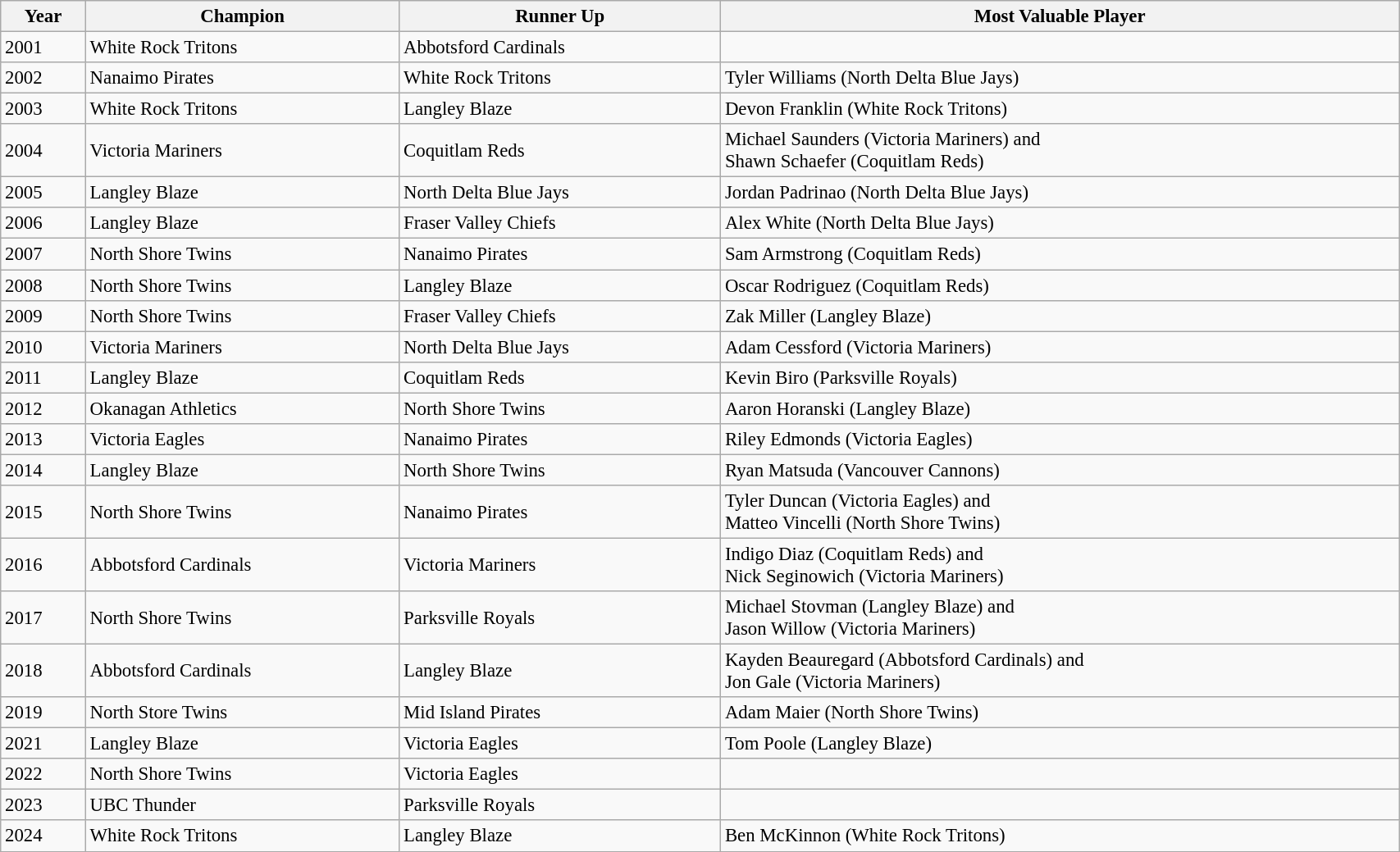<table class="wikitable" style="font-size: 95%; width: 90%">
<tr>
<th>Year</th>
<th>Champion</th>
<th>Runner Up</th>
<th>Most Valuable Player</th>
</tr>
<tr>
<td>2001</td>
<td>White Rock Tritons</td>
<td>Abbotsford Cardinals</td>
</tr>
<tr>
<td>2002</td>
<td>Nanaimo Pirates</td>
<td>White Rock Tritons</td>
<td>Tyler Williams (North Delta Blue Jays)</td>
</tr>
<tr>
<td>2003</td>
<td>White Rock Tritons</td>
<td>Langley Blaze</td>
<td>Devon Franklin (White Rock Tritons)</td>
</tr>
<tr>
<td>2004</td>
<td>Victoria Mariners</td>
<td>Coquitlam Reds</td>
<td>Michael Saunders (Victoria Mariners) and<br>Shawn Schaefer (Coquitlam Reds)</td>
</tr>
<tr>
<td>2005</td>
<td>Langley Blaze</td>
<td>North Delta Blue Jays</td>
<td>Jordan Padrinao (North Delta Blue Jays)</td>
</tr>
<tr>
<td>2006</td>
<td>Langley Blaze</td>
<td>Fraser Valley Chiefs</td>
<td>Alex White (North Delta Blue Jays)</td>
</tr>
<tr>
<td>2007</td>
<td>North Shore Twins</td>
<td>Nanaimo Pirates</td>
<td>Sam Armstrong (Coquitlam Reds)</td>
</tr>
<tr>
<td>2008</td>
<td>North Shore Twins</td>
<td>Langley Blaze</td>
<td>Oscar Rodriguez (Coquitlam Reds)</td>
</tr>
<tr>
<td>2009</td>
<td>North Shore Twins</td>
<td>Fraser Valley Chiefs</td>
<td>Zak Miller (Langley Blaze)</td>
</tr>
<tr>
<td>2010</td>
<td>Victoria Mariners</td>
<td>North Delta Blue Jays</td>
<td>Adam Cessford (Victoria Mariners)</td>
</tr>
<tr>
<td>2011</td>
<td>Langley Blaze</td>
<td>Coquitlam Reds</td>
<td>Kevin Biro (Parksville Royals)</td>
</tr>
<tr>
<td>2012</td>
<td>Okanagan Athletics</td>
<td>North Shore Twins</td>
<td>Aaron Horanski (Langley Blaze)</td>
</tr>
<tr>
<td>2013</td>
<td>Victoria Eagles</td>
<td>Nanaimo Pirates</td>
<td>Riley Edmonds (Victoria Eagles)</td>
</tr>
<tr>
<td>2014</td>
<td>Langley Blaze</td>
<td>North Shore Twins</td>
<td>Ryan Matsuda (Vancouver Cannons)</td>
</tr>
<tr>
<td>2015</td>
<td>North Shore Twins</td>
<td>Nanaimo Pirates</td>
<td>Tyler Duncan (Victoria Eagles) and <br>Matteo Vincelli (North Shore Twins)</td>
</tr>
<tr>
<td>2016</td>
<td>Abbotsford Cardinals</td>
<td>Victoria Mariners</td>
<td>Indigo Diaz (Coquitlam Reds) and <br>Nick Seginowich (Victoria Mariners)</td>
</tr>
<tr>
<td>2017</td>
<td>North Shore Twins</td>
<td>Parksville Royals</td>
<td>Michael Stovman (Langley Blaze) and <br>Jason Willow (Victoria Mariners)</td>
</tr>
<tr>
<td>2018</td>
<td>Abbotsford Cardinals</td>
<td>Langley Blaze</td>
<td>Kayden Beauregard  (Abbotsford Cardinals) and<br>Jon Gale (Victoria Mariners)</td>
</tr>
<tr>
<td>2019</td>
<td>North Store Twins</td>
<td>Mid Island Pirates</td>
<td>Adam Maier (North Shore Twins)</td>
</tr>
<tr>
<td>2021</td>
<td>Langley Blaze</td>
<td>Victoria Eagles</td>
<td>Tom Poole (Langley Blaze)</td>
</tr>
<tr>
<td>2022</td>
<td>North Shore Twins</td>
<td>Victoria Eagles</td>
<td></td>
</tr>
<tr>
<td>2023</td>
<td>UBC Thunder</td>
<td>Parksville Royals</td>
<td></td>
</tr>
<tr>
<td>2024</td>
<td>White Rock Tritons</td>
<td>Langley Blaze</td>
<td>Ben McKinnon (White Rock Tritons)</td>
</tr>
</table>
